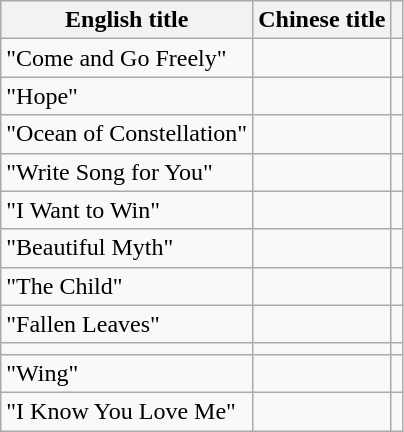<table class="wikitable">
<tr>
<th>English title</th>
<th>Chinese title</th>
<th></th>
</tr>
<tr>
<td>"Come and Go Freely"</td>
<td></td>
<td></td>
</tr>
<tr>
<td>"Hope"</td>
<td></td>
<td></td>
</tr>
<tr>
<td>"Ocean of Constellation"</td>
<td></td>
<td></td>
</tr>
<tr>
<td>"Write Song for You"</td>
<td></td>
<td></td>
</tr>
<tr>
<td>"I Want to Win"</td>
<td></td>
<td></td>
</tr>
<tr>
<td>"Beautiful Myth"</td>
<td></td>
<td></td>
</tr>
<tr>
<td>"The Child"</td>
<td></td>
<td></td>
</tr>
<tr>
<td>"Fallen Leaves"</td>
<td></td>
<td></td>
</tr>
<tr>
<td></td>
<td></td>
<td></td>
</tr>
<tr>
<td>"Wing"</td>
<td></td>
<td></td>
</tr>
<tr>
<td>"I Know You Love Me"</td>
<td></td>
<td></td>
</tr>
</table>
